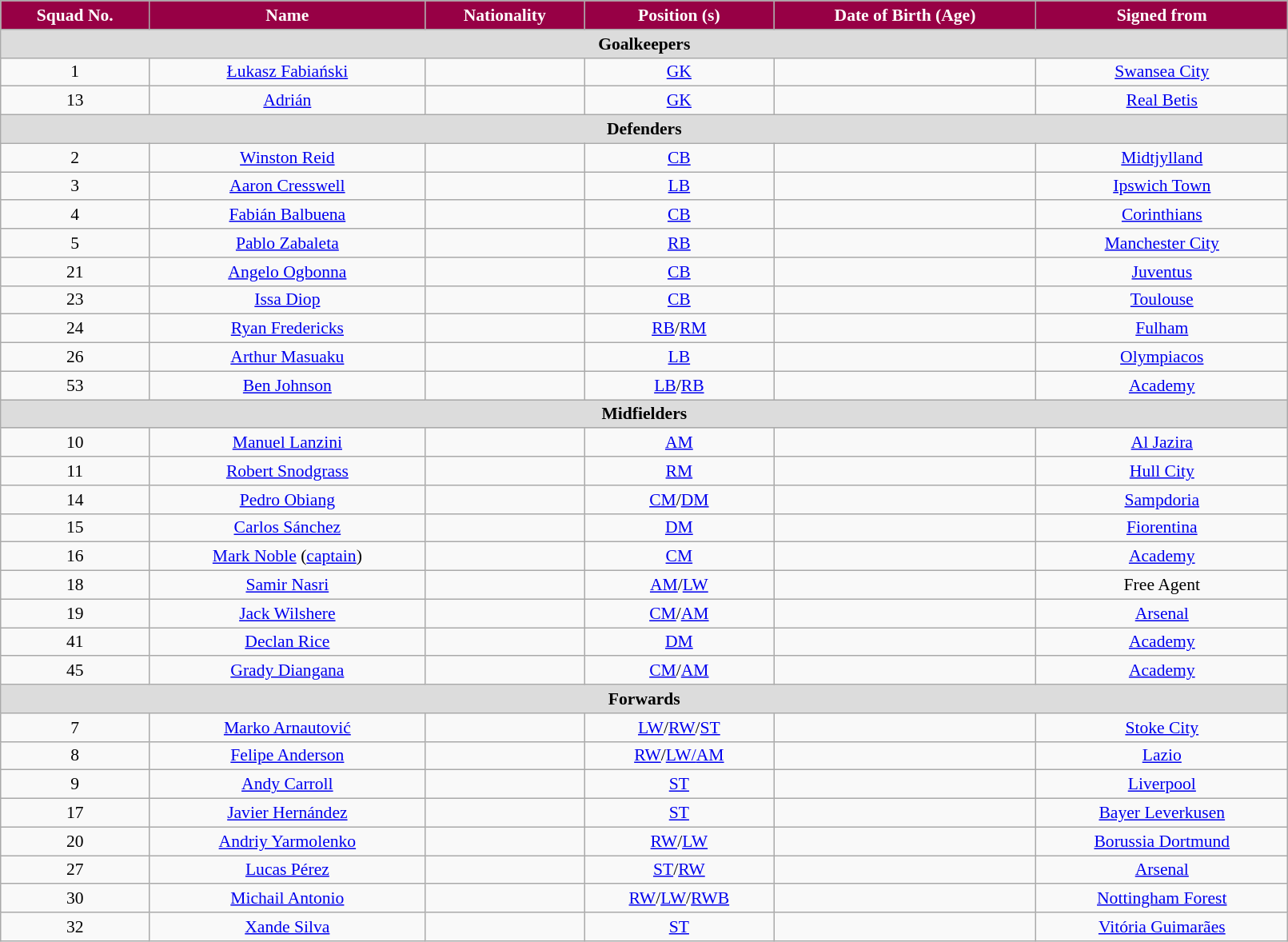<table class="wikitable sortable" style="text-align:center; font-size:90%; width:85%;">
<tr>
<th style="background:#970045; color:white; text-align:center;">Squad No.</th>
<th style="background:#970045; color:white; text-align:center;">Name</th>
<th style="background:#970045; color:white; text-align:center;">Nationality</th>
<th style="background:#970045; color:white; text-align:center;">Position (s)</th>
<th style="background:#970045; color:white; text-align:center;">Date of Birth (Age)</th>
<th style="background:#970045; color:white; text-align:center;">Signed from</th>
</tr>
<tr>
<th colspan="6" style="background:#dcdcdc; text-align:center;">Goalkeepers</th>
</tr>
<tr>
<td>1</td>
<td><a href='#'>Łukasz Fabiański</a></td>
<td></td>
<td><a href='#'>GK</a></td>
<td></td>
<td> <a href='#'>Swansea City</a></td>
</tr>
<tr>
<td>13</td>
<td><a href='#'>Adrián</a></td>
<td></td>
<td><a href='#'>GK</a></td>
<td></td>
<td> <a href='#'>Real Betis</a></td>
</tr>
<tr>
<th colspan="7" style="background:#dcdcdc; text-align:center;">Defenders</th>
</tr>
<tr>
<td>2</td>
<td><a href='#'>Winston Reid</a></td>
<td></td>
<td><a href='#'>CB</a></td>
<td></td>
<td> <a href='#'>Midtjylland</a></td>
</tr>
<tr>
<td>3</td>
<td><a href='#'>Aaron Cresswell</a></td>
<td></td>
<td><a href='#'>LB</a></td>
<td></td>
<td> <a href='#'>Ipswich Town</a></td>
</tr>
<tr>
<td>4</td>
<td><a href='#'>Fabián Balbuena</a></td>
<td></td>
<td><a href='#'>CB</a></td>
<td></td>
<td> <a href='#'>Corinthians</a></td>
</tr>
<tr>
<td>5</td>
<td><a href='#'>Pablo Zabaleta</a></td>
<td></td>
<td><a href='#'>RB</a></td>
<td></td>
<td> <a href='#'>Manchester City</a></td>
</tr>
<tr>
<td>21</td>
<td><a href='#'>Angelo Ogbonna</a></td>
<td></td>
<td><a href='#'>CB</a></td>
<td></td>
<td> <a href='#'>Juventus</a></td>
</tr>
<tr>
<td>23</td>
<td><a href='#'>Issa Diop</a></td>
<td></td>
<td><a href='#'>CB</a></td>
<td></td>
<td> <a href='#'>Toulouse</a></td>
</tr>
<tr>
<td>24</td>
<td><a href='#'>Ryan Fredericks</a></td>
<td></td>
<td><a href='#'>RB</a>/<a href='#'>RM</a></td>
<td></td>
<td> <a href='#'>Fulham</a></td>
</tr>
<tr>
<td>26</td>
<td><a href='#'>Arthur Masuaku</a></td>
<td></td>
<td><a href='#'>LB</a></td>
<td></td>
<td> <a href='#'>Olympiacos</a></td>
</tr>
<tr>
<td>53</td>
<td><a href='#'>Ben Johnson</a></td>
<td></td>
<td><a href='#'>LB</a>/<a href='#'>RB</a></td>
<td></td>
<td><a href='#'>Academy</a></td>
</tr>
<tr>
<th colspan="8" style="background:#dcdcdc; text-align:center;">Midfielders</th>
</tr>
<tr>
<td>10</td>
<td><a href='#'>Manuel Lanzini</a></td>
<td></td>
<td><a href='#'>AM</a></td>
<td></td>
<td> <a href='#'>Al Jazira</a></td>
</tr>
<tr>
<td>11</td>
<td><a href='#'>Robert Snodgrass</a></td>
<td></td>
<td><a href='#'>RM</a></td>
<td></td>
<td> <a href='#'>Hull City</a></td>
</tr>
<tr>
<td>14</td>
<td><a href='#'>Pedro Obiang</a></td>
<td></td>
<td><a href='#'>CM</a>/<a href='#'>DM</a></td>
<td></td>
<td> <a href='#'>Sampdoria</a></td>
</tr>
<tr>
<td>15</td>
<td><a href='#'>Carlos Sánchez</a></td>
<td></td>
<td><a href='#'>DM</a></td>
<td></td>
<td> <a href='#'>Fiorentina</a></td>
</tr>
<tr>
<td>16</td>
<td><a href='#'>Mark Noble</a> (<a href='#'>captain</a>)</td>
<td></td>
<td><a href='#'>CM</a></td>
<td></td>
<td><a href='#'>Academy</a></td>
</tr>
<tr>
<td>18</td>
<td><a href='#'>Samir Nasri</a></td>
<td></td>
<td><a href='#'>AM</a>/<a href='#'>LW</a></td>
<td></td>
<td>Free Agent</td>
</tr>
<tr>
<td>19</td>
<td><a href='#'>Jack Wilshere</a></td>
<td></td>
<td><a href='#'>CM</a>/<a href='#'>AM</a></td>
<td></td>
<td> <a href='#'>Arsenal</a></td>
</tr>
<tr>
<td>41</td>
<td><a href='#'>Declan Rice</a></td>
<td></td>
<td><a href='#'>DM</a></td>
<td></td>
<td><a href='#'>Academy</a></td>
</tr>
<tr>
<td>45</td>
<td><a href='#'>Grady Diangana</a></td>
<td></td>
<td><a href='#'>CM</a>/<a href='#'>AM</a></td>
<td></td>
<td><a href='#'>Academy</a></td>
</tr>
<tr>
<th colspan="6" style="background:#dcdcdc; text-align:center;">Forwards</th>
</tr>
<tr>
<td>7</td>
<td><a href='#'>Marko Arnautović</a></td>
<td></td>
<td><a href='#'>LW</a>/<a href='#'>RW</a>/<a href='#'>ST</a></td>
<td></td>
<td> <a href='#'>Stoke City</a></td>
</tr>
<tr>
<td>8</td>
<td><a href='#'>Felipe Anderson</a></td>
<td></td>
<td><a href='#'>RW</a>/<a href='#'>LW/</a><a href='#'>AM</a></td>
<td></td>
<td> <a href='#'>Lazio</a></td>
</tr>
<tr>
<td>9</td>
<td><a href='#'>Andy Carroll</a></td>
<td></td>
<td><a href='#'>ST</a></td>
<td></td>
<td> <a href='#'>Liverpool</a></td>
</tr>
<tr>
<td>17</td>
<td><a href='#'>Javier Hernández</a></td>
<td></td>
<td><a href='#'>ST</a></td>
<td></td>
<td> <a href='#'>Bayer Leverkusen</a></td>
</tr>
<tr>
<td>20</td>
<td><a href='#'>Andriy Yarmolenko</a></td>
<td></td>
<td><a href='#'>RW</a>/<a href='#'>LW</a></td>
<td></td>
<td> <a href='#'>Borussia Dortmund</a></td>
</tr>
<tr>
<td>27</td>
<td><a href='#'>Lucas Pérez</a></td>
<td></td>
<td><a href='#'>ST</a>/<a href='#'>RW</a></td>
<td></td>
<td> <a href='#'>Arsenal</a></td>
</tr>
<tr>
<td>30</td>
<td><a href='#'>Michail Antonio</a></td>
<td></td>
<td><a href='#'>RW</a>/<a href='#'>LW</a>/<a href='#'>RWB</a></td>
<td></td>
<td> <a href='#'>Nottingham Forest</a></td>
</tr>
<tr>
<td>32</td>
<td><a href='#'>Xande Silva</a></td>
<td></td>
<td><a href='#'>ST</a></td>
<td></td>
<td> <a href='#'>Vitória Guimarães</a></td>
</tr>
</table>
